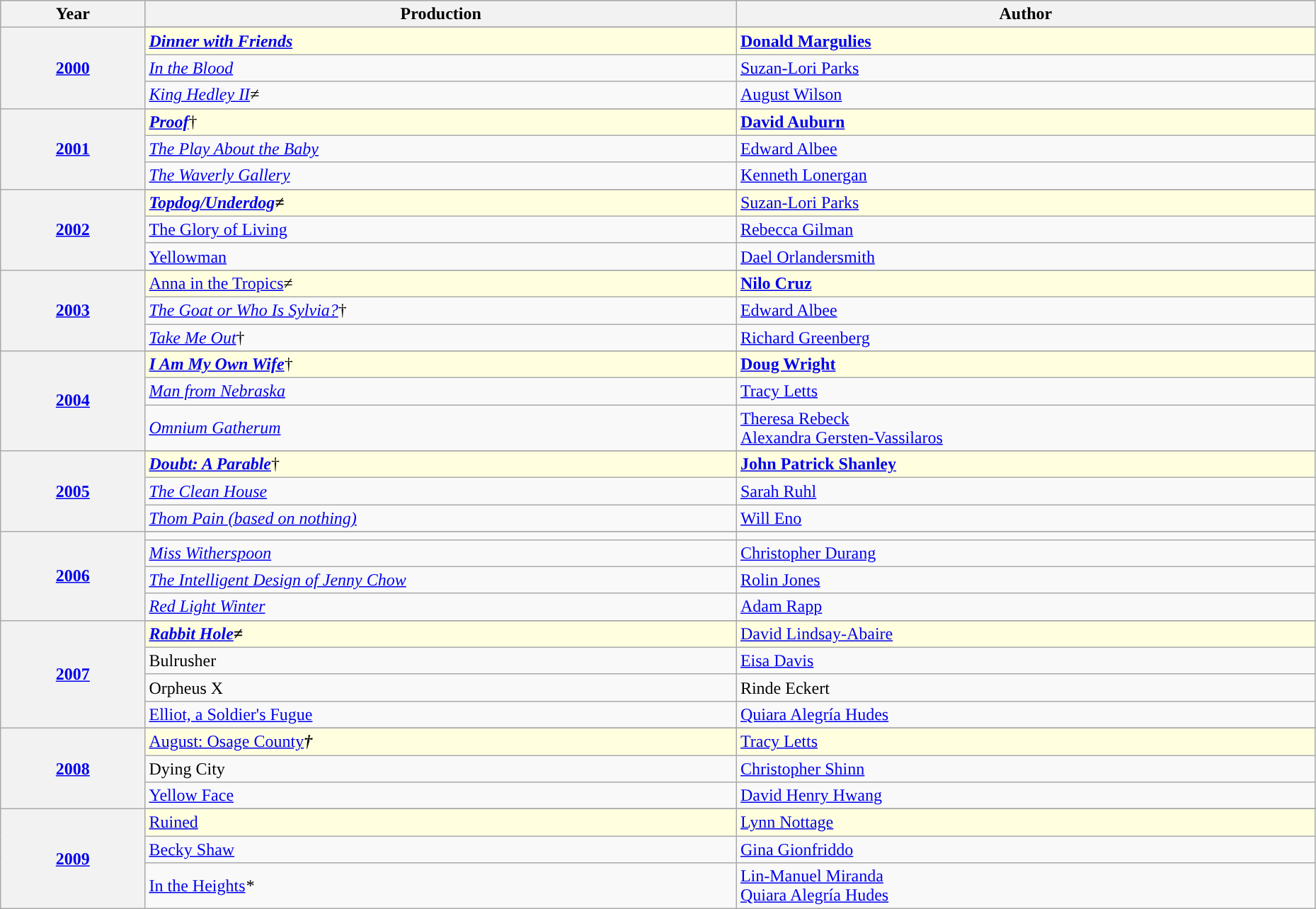<table class="wikitable" style="width:98%">
<tr style="background:#bebebe;">
<th style="width:11%;">Year</th>
<th style="width:45%;">Production</th>
<th style="width:44%;">Author</th>
</tr>
<tr>
<th rowspan="4" style="text-align:center"><strong><a href='#'>2000</a></strong></th>
</tr>
<tr style="background-color:lightyellow;">
<td><strong><em><a href='#'>Dinner with Friends</a></em></strong></td>
<td><strong><a href='#'>Donald Margulies</a></strong></td>
</tr>
<tr>
<td><em><a href='#'>In the Blood</a></em></td>
<td><a href='#'>Suzan-Lori Parks</a></td>
</tr>
<tr>
<td><em><a href='#'>King Hedley II</a>≠</em></td>
<td><a href='#'>August Wilson</a></td>
</tr>
<tr>
<th rowspan="4" style="text-align:center"><strong><a href='#'>2001</a></strong></th>
</tr>
<tr style="background-color:lightyellow;">
<td><strong><em><a href='#'>Proof</a></em></strong>†</td>
<td><strong><a href='#'>David Auburn</a></strong></td>
</tr>
<tr>
<td><em><a href='#'>The Play About the Baby</a></em></td>
<td><a href='#'>Edward Albee</a></td>
</tr>
<tr>
<td><em><a href='#'>The Waverly Gallery</a></em></td>
<td><a href='#'>Kenneth Lonergan</a></td>
</tr>
<tr>
<th rowspan="4" style="text-align:center"><strong><a href='#'>2002</a></strong></th>
</tr>
<tr style="background-color:lightyellow;">
<td><strong><em><a href='#'>Topdog/Underdog</a><strong>≠<em></td>
<td></strong><a href='#'>Suzan-Lori Parks</a><strong></td>
</tr>
<tr>
<td></em><a href='#'>The Glory of Living</a><em></td>
<td><a href='#'>Rebecca Gilman</a></td>
</tr>
<tr>
<td></em><a href='#'>Yellowman</a><em></td>
<td><a href='#'>Dael Orlandersmith</a></td>
</tr>
<tr>
<th rowspan="4" style="text-align:center"></strong><a href='#'>2003</a><strong></th>
</tr>
<tr style="background-color:lightyellow;">
<td></em></strong><a href='#'>Anna in the Tropics</a></strong>≠</em></td>
<td><strong><a href='#'>Nilo Cruz</a></strong></td>
</tr>
<tr>
<td><em><a href='#'>The Goat or Who Is Sylvia?</a></em>†</td>
<td><a href='#'>Edward Albee</a></td>
</tr>
<tr>
<td><em><a href='#'>Take Me Out</a></em>†</td>
<td><a href='#'>Richard Greenberg</a></td>
</tr>
<tr>
<th rowspan="4" style="text-align:center"><strong><a href='#'>2004</a></strong></th>
</tr>
<tr style="background-color:lightyellow;">
<td><strong><em><a href='#'>I Am My Own Wife</a></em></strong>†</td>
<td><strong><a href='#'>Doug Wright</a></strong></td>
</tr>
<tr>
<td><em><a href='#'>Man from Nebraska</a></em></td>
<td><a href='#'>Tracy Letts</a></td>
</tr>
<tr>
<td><em><a href='#'>Omnium Gatherum</a></em></td>
<td><a href='#'>Theresa Rebeck</a> <br> <a href='#'>Alexandra Gersten-Vassilaros</a></td>
</tr>
<tr>
<th rowspan="4" style="text-align:center"><strong><a href='#'>2005</a></strong></th>
</tr>
<tr style="background-color:lightyellow;">
<td><strong><em><a href='#'>Doubt: A Parable</a></em></strong>†</td>
<td><strong><a href='#'>John Patrick Shanley</a></strong></td>
</tr>
<tr>
<td><em><a href='#'>The Clean House</a></em></td>
<td><a href='#'>Sarah Ruhl</a></td>
</tr>
<tr>
<td><em><a href='#'>Thom Pain (based on nothing)</a></em></td>
<td><a href='#'>Will Eno</a></td>
</tr>
<tr>
<th rowspan="5" style="text-align:center"><strong><a href='#'>2006</a></strong></th>
</tr>
<tr style="background:">
<td></td>
<td></td>
</tr>
<tr>
<td><em><a href='#'>Miss Witherspoon</a></em></td>
<td><a href='#'>Christopher Durang</a></td>
</tr>
<tr>
<td><em><a href='#'>The Intelligent Design of Jenny Chow</a></em></td>
<td><a href='#'>Rolin Jones</a></td>
</tr>
<tr>
<td><em><a href='#'>Red Light Winter</a></em></td>
<td><a href='#'>Adam Rapp</a></td>
</tr>
<tr>
<th rowspan="5" style="text-align:center"><strong><a href='#'>2007</a></strong></th>
</tr>
<tr style="background-color:lightyellow;">
<td><strong><em><a href='#'>Rabbit Hole</a><strong>≠<em></td>
<td></strong><a href='#'>David Lindsay-Abaire</a><strong></td>
</tr>
<tr>
<td></em>Bulrusher<em></td>
<td><a href='#'>Eisa Davis</a></td>
</tr>
<tr>
<td></em>Orpheus X<em></td>
<td>Rinde Eckert</td>
</tr>
<tr>
<td></em><a href='#'>Elliot, a Soldier's Fugue</a><em></td>
<td><a href='#'>Quiara Alegría Hudes</a></td>
</tr>
<tr>
<th rowspan="4" style="text-align:center"></strong><a href='#'>2008</a><strong></th>
</tr>
<tr style="background-color:lightyellow;">
<td></em></strong><a href='#'>August: Osage County</a><strong><em>†</td>
<td></strong><a href='#'>Tracy Letts</a><strong></td>
</tr>
<tr>
<td></em>Dying City<em></td>
<td><a href='#'>Christopher Shinn</a></td>
</tr>
<tr>
<td></em><a href='#'>Yellow Face</a><em></td>
<td><a href='#'>David Henry Hwang</a></td>
</tr>
<tr>
<th rowspan="4" style="text-align:center"></strong><a href='#'>2009</a><strong></th>
</tr>
<tr style="background-color:lightyellow;">
<td></em></strong><a href='#'>Ruined</a><strong><em></td>
<td></strong><a href='#'>Lynn Nottage</a><strong></td>
</tr>
<tr>
<td></em><a href='#'>Becky Shaw</a><em></td>
<td><a href='#'>Gina Gionfriddo</a></td>
</tr>
<tr>
<td></em><a href='#'>In the Heights</a><em>*</td>
<td><a href='#'>Lin-Manuel Miranda</a> <br> <a href='#'>Quiara Alegría Hudes</a></td>
</tr>
</table>
